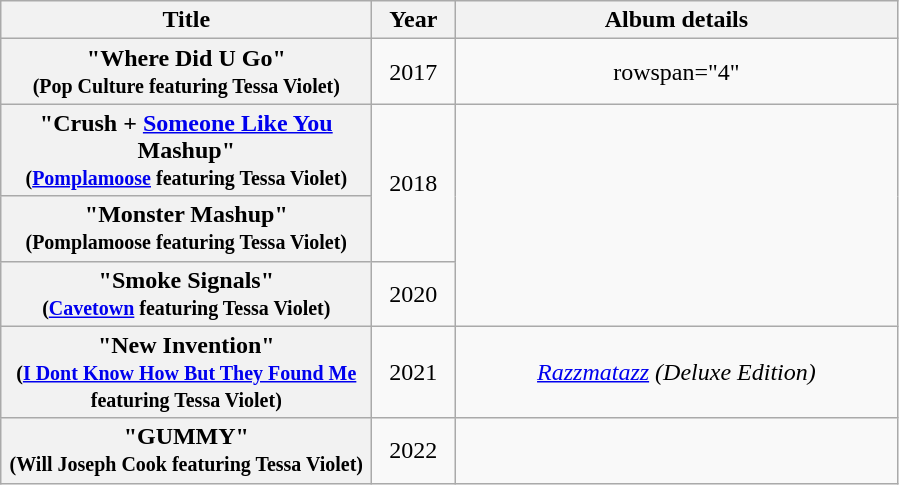<table class="wikitable plainrowheaders" style="text-align:center;">
<tr>
<th scope="col" rowspan="1" style="width:15em;">Title</th>
<th scope="col" rowspan="1" style="width:3em;">Year</th>
<th scope="col" rowspan="1" style="width:18em;">Album details</th>
</tr>
<tr>
<th scope="row">"Where Did U Go"<br><small>(Pop Culture featuring Tessa Violet)</small></th>
<td>2017</td>
<td>rowspan="4" </td>
</tr>
<tr>
<th scope="row">"Crush + <a href='#'>Someone Like You</a> Mashup"<br><small>(<a href='#'>Pomplamoose</a> featuring Tessa Violet)</small></th>
<td rowspan="2">2018</td>
</tr>
<tr>
<th scope="row">"Monster Mashup"<br><small>(Pomplamoose featuring Tessa Violet)</small></th>
</tr>
<tr>
<th scope="row">"Smoke Signals"<br><small>(<a href='#'>Cavetown</a> featuring Tessa Violet)</small></th>
<td>2020</td>
</tr>
<tr>
<th scope="row">"New Invention"<br><small>(<a href='#'>I Dont Know How But They Found Me</a> featuring Tessa Violet)</small></th>
<td>2021</td>
<td><em><a href='#'>Razzmatazz</a> (Deluxe Edition)</em></td>
</tr>
<tr>
<th scope="row">"GUMMY"<br><small>(Will Joseph Cook featuring Tessa Violet)</small></th>
<td>2022</td>
<td></td>
</tr>
</table>
